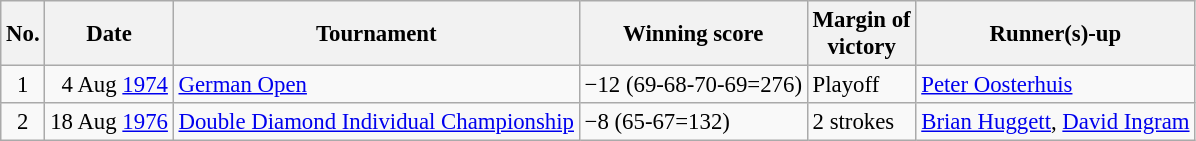<table class="wikitable" style="font-size:95%;">
<tr>
<th>No.</th>
<th>Date</th>
<th>Tournament</th>
<th>Winning score</th>
<th>Margin of<br>victory</th>
<th>Runner(s)-up</th>
</tr>
<tr>
<td align=center>1</td>
<td align=right>4 Aug <a href='#'>1974</a></td>
<td><a href='#'>German Open</a></td>
<td>−12 (69-68-70-69=276)</td>
<td>Playoff</td>
<td> <a href='#'>Peter Oosterhuis</a></td>
</tr>
<tr>
<td align=center>2</td>
<td align=right>18 Aug <a href='#'>1976</a></td>
<td><a href='#'>Double Diamond Individual Championship</a></td>
<td>−8 (65-67=132)</td>
<td>2 strokes</td>
<td> <a href='#'>Brian Huggett</a>,  <a href='#'>David Ingram</a></td>
</tr>
</table>
